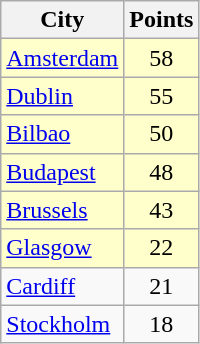<table class="wikitable" style="text-align:center">
<tr>
<th>City</th>
<th>Points</th>
</tr>
<tr bgcolor=#ffffcc>
<td align=left> <a href='#'>Amsterdam</a></td>
<td>58</td>
</tr>
<tr bgcolor=#ffffcc>
<td align=left> <a href='#'>Dublin</a></td>
<td>55</td>
</tr>
<tr bgcolor=#ffffcc>
<td align=left> <a href='#'>Bilbao</a></td>
<td>50</td>
</tr>
<tr bgcolor=#ffffcc>
<td align=left> <a href='#'>Budapest</a></td>
<td>48</td>
</tr>
<tr bgcolor=#ffffcc>
<td align=left> <a href='#'>Brussels</a></td>
<td>43</td>
</tr>
<tr bgcolor=#ffffcc>
<td align=left> <a href='#'>Glasgow</a></td>
<td>22</td>
</tr>
<tr>
<td align=left> <a href='#'>Cardiff</a></td>
<td>21</td>
</tr>
<tr>
<td align=left> <a href='#'>Stockholm</a></td>
<td>18</td>
</tr>
</table>
